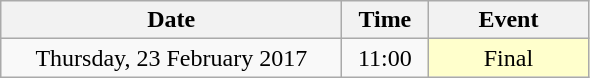<table class = "wikitable" style="text-align:center;">
<tr>
<th width=220>Date</th>
<th width=50>Time</th>
<th width=100>Event</th>
</tr>
<tr>
<td>Thursday, 23 February 2017</td>
<td>11:00</td>
<td bgcolor=ffffcc>Final</td>
</tr>
</table>
